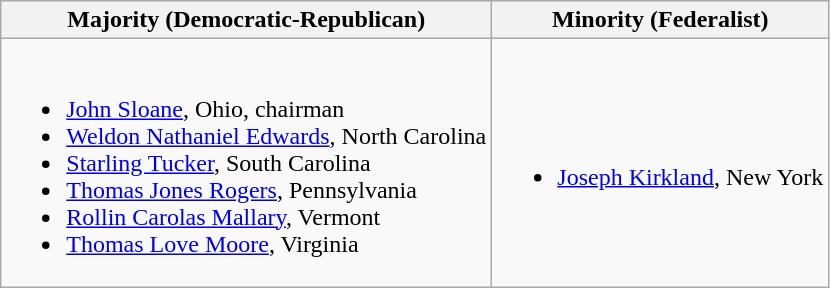<table class=wikitable>
<tr>
<th>Majority (Democratic-Republican)</th>
<th>Minority (Federalist)</th>
</tr>
<tr>
<td><br><ul><li><a href='#'>John Sloane</a>, Ohio, chairman</li><li><a href='#'>Weldon Nathaniel Edwards</a>, North Carolina</li><li><a href='#'>Starling Tucker</a>, South Carolina</li><li><a href='#'>Thomas Jones Rogers</a>, Pennsylvania</li><li><a href='#'>Rollin Carolas Mallary</a>, Vermont</li><li><a href='#'>Thomas Love Moore</a>, Virginia</li></ul></td>
<td><br><ul><li><a href='#'>Joseph Kirkland</a>, New York</li></ul></td>
</tr>
</table>
